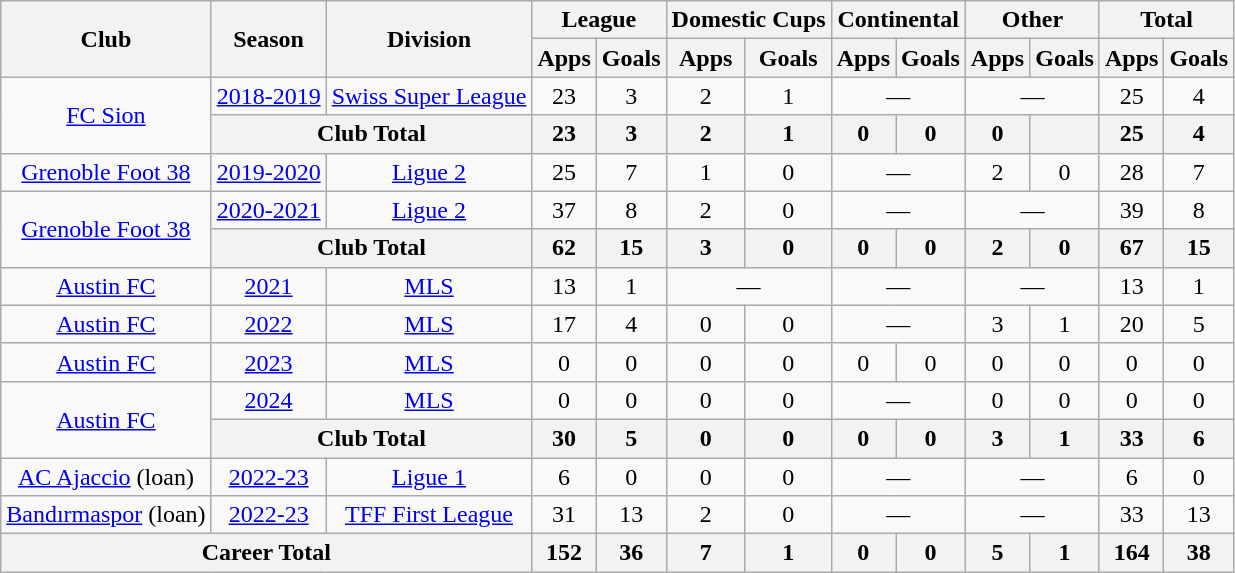<table class="wikitable" style="text-align:center">
<tr>
<th rowspan="2">Club</th>
<th rowspan="2">Season</th>
<th rowspan="2">Division</th>
<th colspan="2">League</th>
<th colspan="2">Domestic Cups</th>
<th colspan="2">Continental</th>
<th colspan="2">Other</th>
<th colspan="2">Total</th>
</tr>
<tr>
<th>Apps</th>
<th>Goals</th>
<th>Apps</th>
<th>Goals</th>
<th>Apps</th>
<th>Goals</th>
<th>Apps</th>
<th>Goals</th>
<th>Apps</th>
<th>Goals</th>
</tr>
<tr>
<td rowspan=2><a href='#'>FC Sion</a></td>
<td><a href='#'>2018-2019</a></td>
<td><a href='#'>Swiss Super League</a></td>
<td>23</td>
<td>3</td>
<td>2</td>
<td>1</td>
<td colspan=2>—</td>
<td colspan=2>—</td>
<td>25</td>
<td>4</td>
</tr>
<tr>
<th colspan=2>Club Total</th>
<th>23</th>
<th>3</th>
<th>2</th>
<th>1</th>
<th>0</th>
<th>0</th>
<th>0</th>
<th></th>
<th>25</th>
<th>4</th>
</tr>
<tr>
<td><a href='#'>Grenoble Foot 38</a></td>
<td><a href='#'>2019-2020</a></td>
<td><a href='#'>Ligue 2</a></td>
<td>25</td>
<td>7</td>
<td>1</td>
<td>0</td>
<td colspan=2>—</td>
<td>2</td>
<td>0</td>
<td>28</td>
<td>7</td>
</tr>
<tr>
<td rowspan=2><a href='#'>Grenoble Foot 38</a></td>
<td><a href='#'>2020-2021</a></td>
<td><a href='#'>Ligue 2</a></td>
<td>37</td>
<td>8</td>
<td>2</td>
<td>0</td>
<td colspan=2>—</td>
<td colspan=2>—</td>
<td>39</td>
<td>8</td>
</tr>
<tr>
<th colspan=2>Club Total</th>
<th>62</th>
<th>15</th>
<th>3</th>
<th>0</th>
<th>0</th>
<th>0</th>
<th>2</th>
<th>0</th>
<th>67</th>
<th>15</th>
</tr>
<tr>
<td><a href='#'>Austin FC</a></td>
<td><a href='#'>2021</a></td>
<td><a href='#'>MLS</a></td>
<td>13</td>
<td>1</td>
<td colspan=2>—</td>
<td colspan=2>—</td>
<td colspan=2>—</td>
<td>13</td>
<td>1</td>
</tr>
<tr>
<td><a href='#'>Austin FC</a></td>
<td><a href='#'>2022</a></td>
<td><a href='#'>MLS</a></td>
<td>17</td>
<td>4</td>
<td>0</td>
<td>0</td>
<td colspan=2>—</td>
<td>3</td>
<td>1</td>
<td>20</td>
<td>5</td>
</tr>
<tr>
<td><a href='#'>Austin FC</a></td>
<td><a href='#'>2023</a></td>
<td><a href='#'>MLS</a></td>
<td>0</td>
<td>0</td>
<td>0</td>
<td>0</td>
<td>0</td>
<td>0</td>
<td>0</td>
<td>0</td>
<td>0</td>
<td>0</td>
</tr>
<tr>
<td rowspan=2><a href='#'>Austin FC</a></td>
<td><a href='#'>2024</a></td>
<td><a href='#'>MLS</a></td>
<td>0</td>
<td>0</td>
<td>0</td>
<td>0</td>
<td colspan=2>—</td>
<td>0</td>
<td>0</td>
<td>0</td>
<td>0</td>
</tr>
<tr>
<th colspan="2">Club Total</th>
<th>30</th>
<th>5</th>
<th>0</th>
<th>0</th>
<th>0</th>
<th>0</th>
<th>3</th>
<th>1</th>
<th>33</th>
<th>6</th>
</tr>
<tr>
<td><a href='#'>AC Ajaccio</a> (loan)</td>
<td><a href='#'>2022-23</a></td>
<td><a href='#'>Ligue 1</a></td>
<td>6</td>
<td>0</td>
<td>0</td>
<td>0</td>
<td colspan=2>—</td>
<td colspan=2>—</td>
<td>6</td>
<td>0</td>
</tr>
<tr>
<td><a href='#'>Bandırmaspor</a> (loan)</td>
<td><a href='#'>2022-23</a></td>
<td><a href='#'>TFF First League</a></td>
<td>31</td>
<td>13</td>
<td>2</td>
<td>0</td>
<td colspan=2>—</td>
<td colspan=2>—</td>
<td>33</td>
<td>13</td>
</tr>
<tr>
<th colspan="3">Career Total</th>
<th>152</th>
<th>36</th>
<th>7</th>
<th>1</th>
<th>0</th>
<th>0</th>
<th>5</th>
<th>1</th>
<th>164</th>
<th>38</th>
</tr>
</table>
